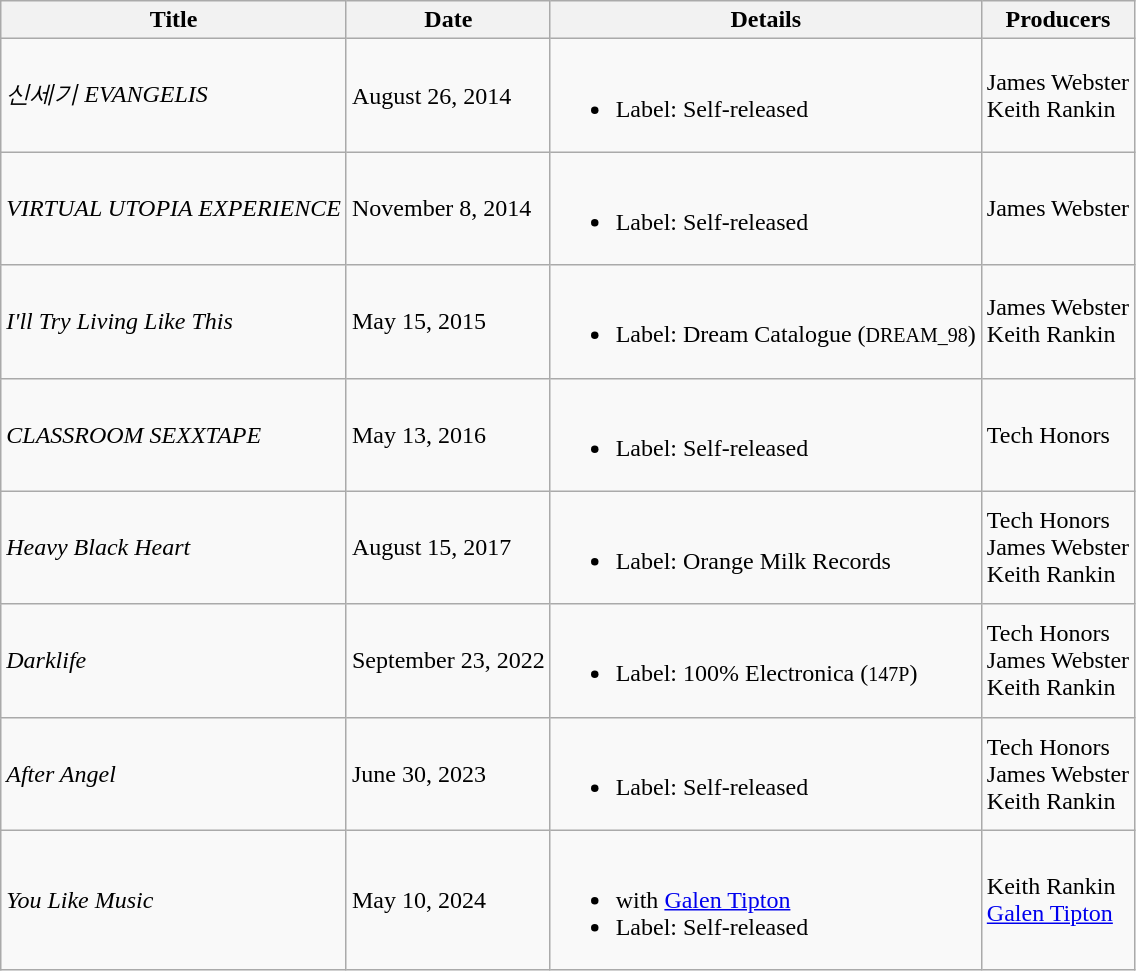<table class="wikitable">
<tr>
<th>Title</th>
<th>Date</th>
<th>Details</th>
<th>Producers</th>
</tr>
<tr>
<td><em>신세기 EVANGELIS</em></td>
<td>August 26, 2014</td>
<td><br><ul><li>Label: Self-released</li></ul></td>
<td>James Webster<br>Keith Rankin</td>
</tr>
<tr>
<td><em>VIRTUAL UTOPIA EXPERIENCE</em></td>
<td>November 8, 2014</td>
<td><br><ul><li>Label: Self-released</li></ul></td>
<td>James Webster</td>
</tr>
<tr>
<td><em>I'll Try Living Like This</em></td>
<td>May 15, 2015</td>
<td><br><ul><li>Label: Dream Catalogue (<small>DREAM_98</small>)</li></ul></td>
<td>James Webster<br>Keith Rankin</td>
</tr>
<tr>
<td><em>CLASSROOM SEXXTAPE</em></td>
<td>May 13, 2016</td>
<td><br><ul><li>Label: Self-released</li></ul></td>
<td>Tech Honors</td>
</tr>
<tr>
<td><em>Heavy Black Heart</em></td>
<td>August 15, 2017</td>
<td><br><ul><li>Label: Orange Milk Records</li></ul></td>
<td>Tech Honors<br>James Webster<br>Keith Rankin</td>
</tr>
<tr>
<td><em>Darklife</em></td>
<td>September 23, 2022</td>
<td><br><ul><li>Label: 100% Electronica (<small>147P</small>)</li></ul></td>
<td>Tech Honors<br>James Webster<br>Keith Rankin</td>
</tr>
<tr>
<td><em>After Angel</em></td>
<td>June 30, 2023</td>
<td><br><ul><li>Label: Self-released</li></ul></td>
<td>Tech Honors<br>James Webster<br>Keith Rankin</td>
</tr>
<tr>
<td><em>You Like Music</em></td>
<td>May 10, 2024</td>
<td><br><ul><li>with <a href='#'>Galen Tipton</a></li><li>Label: Self-released</li></ul></td>
<td>Keith Rankin<br><a href='#'>Galen Tipton</a></td>
</tr>
</table>
